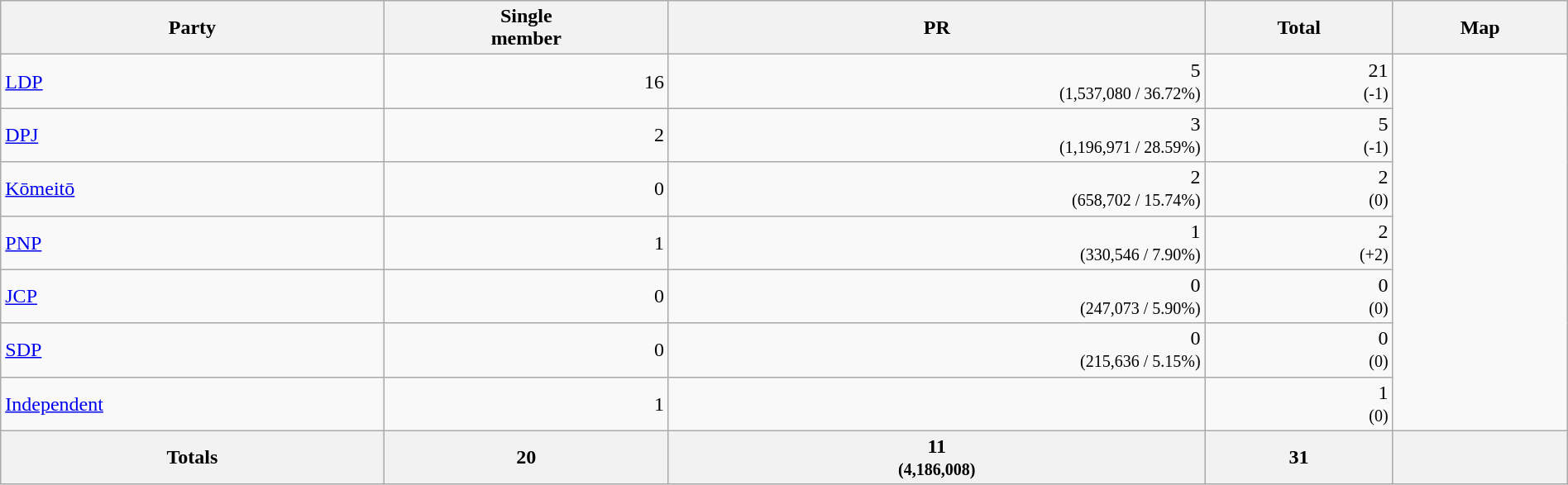<table class="wikitable" width="100%">
<tr>
<th>Party</th>
<th>Single<br>member</th>
<th>PR</th>
<th>Total</th>
<th>Map</th>
</tr>
<tr>
<td><a href='#'>LDP</a></td>
<td align="right">16</td>
<td align="right">5<br><small>(1,537,080 / 36.72%)</small></td>
<td align="right">21<br><small>(-1)</small></td>
<td rowspan=7 align="center"></td>
</tr>
<tr>
<td><a href='#'>DPJ</a></td>
<td align="right">2</td>
<td align="right">3<br><small>(1,196,971 / 28.59%)</small></td>
<td align="right">5<br><small>(-1)</small></td>
</tr>
<tr>
<td><a href='#'>Kōmeitō</a></td>
<td align="right">0</td>
<td align="right">2<br><small>(658,702 / 15.74%)</small></td>
<td align="right">2<br><small>(0)</small></td>
</tr>
<tr>
<td><a href='#'>PNP</a></td>
<td align="right">1</td>
<td align="right">1<br><small>(330,546 / 7.90%)</small></td>
<td align="right">2<br><small>(+2)</small></td>
</tr>
<tr>
<td><a href='#'>JCP</a></td>
<td align="right">0</td>
<td align="right">0<br><small>(247,073 / 5.90%)</small></td>
<td align="right">0<br><small>(0)</small></td>
</tr>
<tr>
<td><a href='#'>SDP</a></td>
<td align="right">0</td>
<td align="right">0<br><small>(215,636 / 5.15%)</small></td>
<td align="right">0<br><small>(0)</small></td>
</tr>
<tr>
<td><a href='#'>Independent</a></td>
<td align="right">1</td>
<td align="right"></td>
<td align="right">1<br><small>(0)</small></td>
</tr>
<tr bgcolor=lightgrey>
<th><strong>Totals</strong></th>
<th align="right">20</th>
<th align="right">11<br><small>(4,186,008)</small></th>
<th align="right">31</th>
<th></th>
</tr>
</table>
